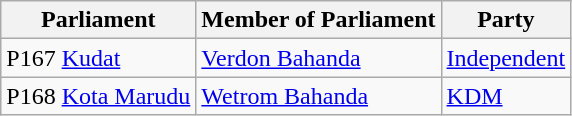<table class="wikitable">
<tr>
<th>Parliament</th>
<th>Member of Parliament</th>
<th>Party</th>
</tr>
<tr>
<td>P167 <a href='#'>Kudat</a></td>
<td><a href='#'>Verdon Bahanda</a></td>
<td><a href='#'>Independent</a></td>
</tr>
<tr>
<td>P168 <a href='#'>Kota Marudu</a></td>
<td><a href='#'>Wetrom Bahanda</a></td>
<td><a href='#'>KDM</a></td>
</tr>
</table>
